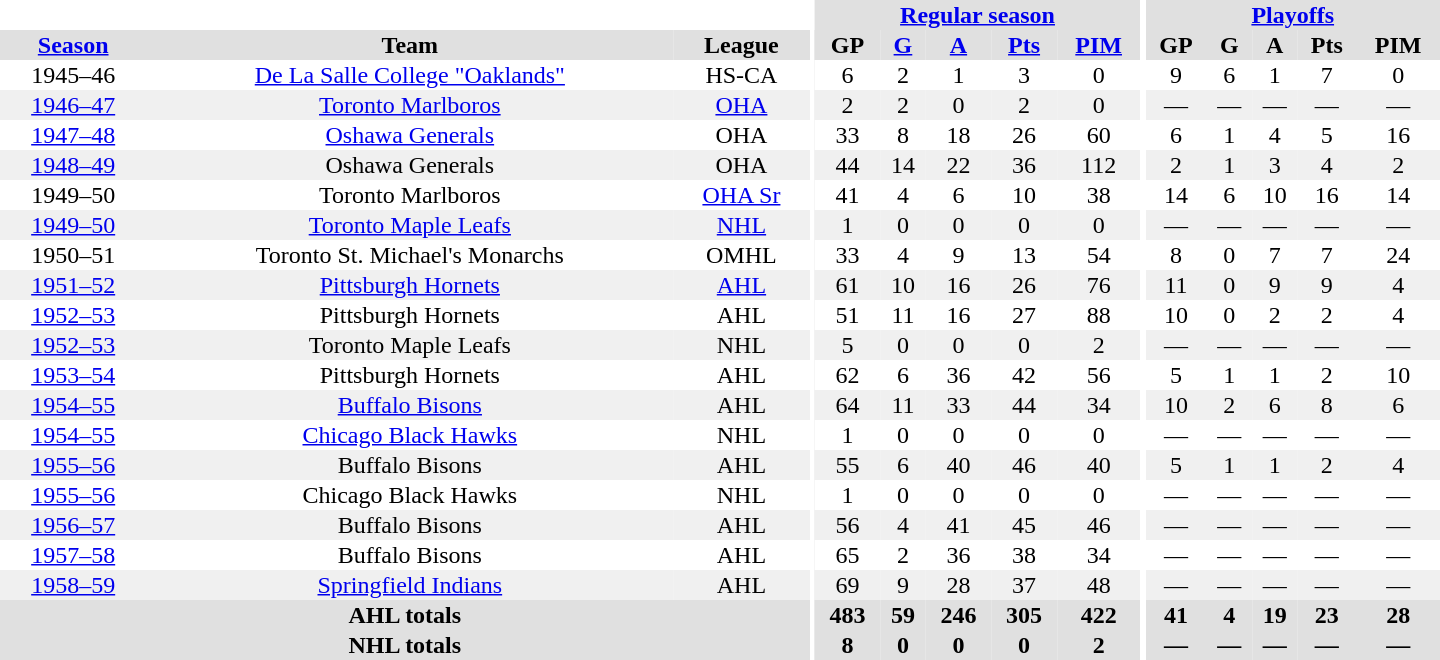<table border="0" cellpadding="1" cellspacing="0" style="text-align:center; width:60em">
<tr bgcolor="#e0e0e0">
<th colspan="3" bgcolor="#ffffff"></th>
<th rowspan="100" bgcolor="#ffffff"></th>
<th colspan="5"><a href='#'>Regular season</a></th>
<th rowspan="100" bgcolor="#ffffff"></th>
<th colspan="5"><a href='#'>Playoffs</a></th>
</tr>
<tr bgcolor="#e0e0e0">
<th><a href='#'>Season</a></th>
<th>Team</th>
<th>League</th>
<th>GP</th>
<th><a href='#'>G</a></th>
<th><a href='#'>A</a></th>
<th><a href='#'>Pts</a></th>
<th><a href='#'>PIM</a></th>
<th>GP</th>
<th>G</th>
<th>A</th>
<th>Pts</th>
<th>PIM</th>
</tr>
<tr>
<td>1945–46</td>
<td><a href='#'>De La Salle College "Oaklands"</a></td>
<td>HS-CA</td>
<td>6</td>
<td>2</td>
<td>1</td>
<td>3</td>
<td>0</td>
<td>9</td>
<td>6</td>
<td>1</td>
<td>7</td>
<td>0</td>
</tr>
<tr bgcolor="#f0f0f0">
<td><a href='#'>1946–47</a></td>
<td><a href='#'>Toronto Marlboros</a></td>
<td><a href='#'>OHA</a></td>
<td>2</td>
<td>2</td>
<td>0</td>
<td>2</td>
<td>0</td>
<td>—</td>
<td>—</td>
<td>—</td>
<td>—</td>
<td>—</td>
</tr>
<tr>
<td><a href='#'>1947–48</a></td>
<td><a href='#'>Oshawa Generals</a></td>
<td>OHA</td>
<td>33</td>
<td>8</td>
<td>18</td>
<td>26</td>
<td>60</td>
<td>6</td>
<td>1</td>
<td>4</td>
<td>5</td>
<td>16</td>
</tr>
<tr bgcolor="#f0f0f0">
<td><a href='#'>1948–49</a></td>
<td>Oshawa Generals</td>
<td>OHA</td>
<td>44</td>
<td>14</td>
<td>22</td>
<td>36</td>
<td>112</td>
<td>2</td>
<td>1</td>
<td>3</td>
<td>4</td>
<td>2</td>
</tr>
<tr>
<td>1949–50</td>
<td>Toronto Marlboros</td>
<td><a href='#'>OHA Sr</a></td>
<td>41</td>
<td>4</td>
<td>6</td>
<td>10</td>
<td>38</td>
<td>14</td>
<td>6</td>
<td>10</td>
<td>16</td>
<td>14</td>
</tr>
<tr bgcolor="#f0f0f0">
<td><a href='#'>1949–50</a></td>
<td><a href='#'>Toronto Maple Leafs</a></td>
<td><a href='#'>NHL</a></td>
<td>1</td>
<td>0</td>
<td>0</td>
<td>0</td>
<td>0</td>
<td>—</td>
<td>—</td>
<td>—</td>
<td>—</td>
<td>—</td>
</tr>
<tr>
<td>1950–51</td>
<td>Toronto St. Michael's Monarchs</td>
<td>OMHL</td>
<td>33</td>
<td>4</td>
<td>9</td>
<td>13</td>
<td>54</td>
<td>8</td>
<td>0</td>
<td>7</td>
<td>7</td>
<td>24</td>
</tr>
<tr bgcolor="#f0f0f0">
<td><a href='#'>1951–52</a></td>
<td><a href='#'>Pittsburgh Hornets</a></td>
<td><a href='#'>AHL</a></td>
<td>61</td>
<td>10</td>
<td>16</td>
<td>26</td>
<td>76</td>
<td>11</td>
<td>0</td>
<td>9</td>
<td>9</td>
<td>4</td>
</tr>
<tr>
<td><a href='#'>1952–53</a></td>
<td>Pittsburgh Hornets</td>
<td>AHL</td>
<td>51</td>
<td>11</td>
<td>16</td>
<td>27</td>
<td>88</td>
<td>10</td>
<td>0</td>
<td>2</td>
<td>2</td>
<td>4</td>
</tr>
<tr bgcolor="#f0f0f0">
<td><a href='#'>1952–53</a></td>
<td>Toronto Maple Leafs</td>
<td>NHL</td>
<td>5</td>
<td>0</td>
<td>0</td>
<td>0</td>
<td>2</td>
<td>—</td>
<td>—</td>
<td>—</td>
<td>—</td>
<td>—</td>
</tr>
<tr>
<td><a href='#'>1953–54</a></td>
<td>Pittsburgh Hornets</td>
<td>AHL</td>
<td>62</td>
<td>6</td>
<td>36</td>
<td>42</td>
<td>56</td>
<td>5</td>
<td>1</td>
<td>1</td>
<td>2</td>
<td>10</td>
</tr>
<tr bgcolor="#f0f0f0">
<td><a href='#'>1954–55</a></td>
<td><a href='#'>Buffalo Bisons</a></td>
<td>AHL</td>
<td>64</td>
<td>11</td>
<td>33</td>
<td>44</td>
<td>34</td>
<td>10</td>
<td>2</td>
<td>6</td>
<td>8</td>
<td>6</td>
</tr>
<tr>
<td><a href='#'>1954–55</a></td>
<td><a href='#'>Chicago Black Hawks</a></td>
<td>NHL</td>
<td>1</td>
<td>0</td>
<td>0</td>
<td>0</td>
<td>0</td>
<td>—</td>
<td>—</td>
<td>—</td>
<td>—</td>
<td>—</td>
</tr>
<tr bgcolor="#f0f0f0">
<td><a href='#'>1955–56</a></td>
<td>Buffalo Bisons</td>
<td>AHL</td>
<td>55</td>
<td>6</td>
<td>40</td>
<td>46</td>
<td>40</td>
<td>5</td>
<td>1</td>
<td>1</td>
<td>2</td>
<td>4</td>
</tr>
<tr>
<td><a href='#'>1955–56</a></td>
<td>Chicago Black Hawks</td>
<td>NHL</td>
<td>1</td>
<td>0</td>
<td>0</td>
<td>0</td>
<td>0</td>
<td>—</td>
<td>—</td>
<td>—</td>
<td>—</td>
<td>—</td>
</tr>
<tr bgcolor="#f0f0f0">
<td><a href='#'>1956–57</a></td>
<td>Buffalo Bisons</td>
<td>AHL</td>
<td>56</td>
<td>4</td>
<td>41</td>
<td>45</td>
<td>46</td>
<td>—</td>
<td>—</td>
<td>—</td>
<td>—</td>
<td>—</td>
</tr>
<tr>
<td><a href='#'>1957–58</a></td>
<td>Buffalo Bisons</td>
<td>AHL</td>
<td>65</td>
<td>2</td>
<td>36</td>
<td>38</td>
<td>34</td>
<td>—</td>
<td>—</td>
<td>—</td>
<td>—</td>
<td>—</td>
</tr>
<tr bgcolor="#f0f0f0">
<td><a href='#'>1958–59</a></td>
<td><a href='#'>Springfield Indians</a></td>
<td>AHL</td>
<td>69</td>
<td>9</td>
<td>28</td>
<td>37</td>
<td>48</td>
<td>—</td>
<td>—</td>
<td>—</td>
<td>—</td>
<td>—</td>
</tr>
<tr bgcolor="#e0e0e0">
<th colspan="3">AHL totals</th>
<th>483</th>
<th>59</th>
<th>246</th>
<th>305</th>
<th>422</th>
<th>41</th>
<th>4</th>
<th>19</th>
<th>23</th>
<th>28</th>
</tr>
<tr bgcolor="#e0e0e0">
<th colspan="3">NHL totals</th>
<th>8</th>
<th>0</th>
<th>0</th>
<th>0</th>
<th>2</th>
<th>—</th>
<th>—</th>
<th>—</th>
<th>—</th>
<th>—</th>
</tr>
</table>
